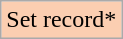<table class="wikitable" align center:;">
<tr>
<td style="background-color:#FBCEB1">Set record*</td>
</tr>
</table>
